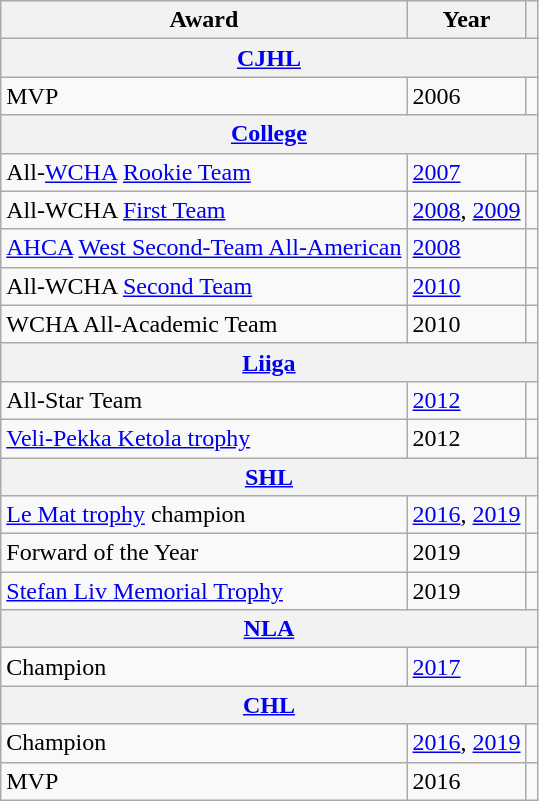<table class="wikitable">
<tr>
<th>Award</th>
<th>Year</th>
<th></th>
</tr>
<tr>
<th colspan="3"><a href='#'>CJHL</a></th>
</tr>
<tr>
<td>MVP</td>
<td>2006</td>
<td></td>
</tr>
<tr>
<th colspan="3"><a href='#'>College</a></th>
</tr>
<tr>
<td>All-<a href='#'>WCHA</a> <a href='#'>Rookie Team</a></td>
<td><a href='#'>2007</a></td>
<td></td>
</tr>
<tr>
<td>All-WCHA <a href='#'>First Team</a></td>
<td><a href='#'>2008</a>, <a href='#'>2009</a></td>
<td></td>
</tr>
<tr>
<td><a href='#'>AHCA</a> <a href='#'>West Second-Team All-American</a></td>
<td><a href='#'>2008</a></td>
<td></td>
</tr>
<tr>
<td>All-WCHA <a href='#'>Second Team</a></td>
<td><a href='#'>2010</a></td>
<td></td>
</tr>
<tr>
<td>WCHA All-Academic Team</td>
<td>2010</td>
<td></td>
</tr>
<tr>
<th colspan="3"><a href='#'>Liiga</a></th>
</tr>
<tr>
<td>All-Star Team</td>
<td><a href='#'>2012</a></td>
<td></td>
</tr>
<tr>
<td><a href='#'>Veli-Pekka Ketola trophy</a></td>
<td>2012</td>
<td></td>
</tr>
<tr>
<th colspan="3"><a href='#'>SHL</a></th>
</tr>
<tr>
<td><a href='#'>Le Mat trophy</a> champion</td>
<td><a href='#'>2016</a>, <a href='#'>2019</a></td>
<td></td>
</tr>
<tr>
<td>Forward of the Year</td>
<td>2019</td>
<td></td>
</tr>
<tr>
<td><a href='#'>Stefan Liv Memorial Trophy</a></td>
<td>2019</td>
<td></td>
</tr>
<tr>
<th colspan="3"><a href='#'>NLA</a></th>
</tr>
<tr>
<td>Champion</td>
<td><a href='#'>2017</a></td>
<td></td>
</tr>
<tr>
<th colspan="3"><a href='#'>CHL</a></th>
</tr>
<tr>
<td>Champion</td>
<td><a href='#'>2016</a>, <a href='#'>2019</a></td>
<td></td>
</tr>
<tr>
<td>MVP</td>
<td>2016</td>
<td></td>
</tr>
</table>
